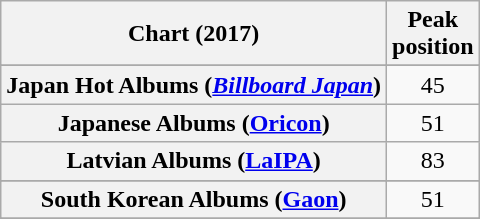<table class="wikitable sortable plainrowheaders" style="text-align:center">
<tr>
<th scope="col">Chart (2017)</th>
<th scope="col">Peak<br> position</th>
</tr>
<tr>
</tr>
<tr>
</tr>
<tr>
</tr>
<tr>
</tr>
<tr>
</tr>
<tr>
</tr>
<tr>
</tr>
<tr>
</tr>
<tr>
</tr>
<tr>
</tr>
<tr>
</tr>
<tr>
</tr>
<tr>
<th scope="row">Japan Hot Albums (<em><a href='#'>Billboard Japan</a></em>)</th>
<td>45</td>
</tr>
<tr>
<th scope="row">Japanese Albums (<a href='#'>Oricon</a>)</th>
<td>51</td>
</tr>
<tr>
<th scope="row">Latvian Albums (<a href='#'>LaIPA</a>)</th>
<td>83</td>
</tr>
<tr>
</tr>
<tr>
</tr>
<tr>
</tr>
<tr>
</tr>
<tr>
</tr>
<tr>
<th scope="row">South Korean Albums (<a href='#'>Gaon</a>)</th>
<td>51</td>
</tr>
<tr>
</tr>
<tr>
</tr>
<tr>
</tr>
<tr>
</tr>
<tr>
</tr>
</table>
